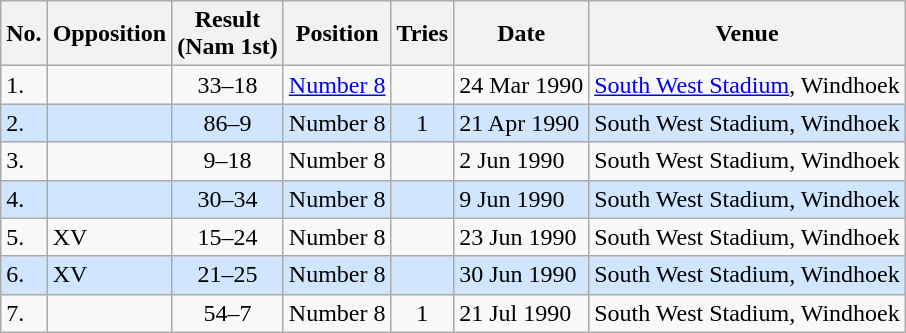<table class="wikitable sortable">
<tr>
<th>No.</th>
<th>Opposition</th>
<th>Result<br>(Nam 1st)</th>
<th>Position</th>
<th>Tries</th>
<th>Date</th>
<th>Venue</th>
</tr>
<tr>
<td>1.</td>
<td></td>
<td align="center">33–18</td>
<td><a href='#'>Number 8</a></td>
<td></td>
<td>24 Mar 1990</td>
<td><a href='#'>South West Stadium</a>, Windhoek</td>
</tr>
<tr style="background: #D0E6FF;">
<td>2.</td>
<td></td>
<td align="center">86–9</td>
<td>Number 8</td>
<td align="center">1</td>
<td>21 Apr 1990</td>
<td>South West Stadium, Windhoek</td>
</tr>
<tr>
<td>3.</td>
<td></td>
<td align="center">9–18</td>
<td>Number 8</td>
<td></td>
<td>2 Jun 1990</td>
<td>South West Stadium, Windhoek</td>
</tr>
<tr style="background: #D0E6FF;">
<td>4.</td>
<td></td>
<td align="center">30–34</td>
<td>Number 8</td>
<td></td>
<td>9 Jun 1990</td>
<td>South West Stadium, Windhoek</td>
</tr>
<tr>
<td>5.</td>
<td> XV</td>
<td align="center">15–24</td>
<td>Number 8</td>
<td></td>
<td>23 Jun 1990</td>
<td>South West Stadium, Windhoek</td>
</tr>
<tr style="background: #D0E6FF;">
<td>6.</td>
<td> XV</td>
<td align="center">21–25</td>
<td>Number 8</td>
<td></td>
<td>30 Jun 1990</td>
<td>South West Stadium, Windhoek</td>
</tr>
<tr>
<td>7.</td>
<td></td>
<td align="center">54–7</td>
<td>Number 8</td>
<td align="center">1</td>
<td>21 Jul 1990</td>
<td>South West Stadium, Windhoek</td>
</tr>
</table>
